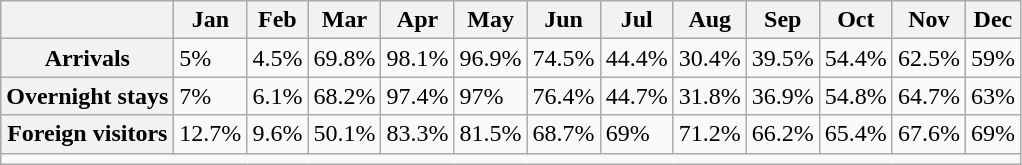<table class="wikitable">
<tr>
<th></th>
<th>Jan</th>
<th>Feb</th>
<th>Mar</th>
<th>Apr</th>
<th>May</th>
<th>Jun</th>
<th>Jul</th>
<th>Aug</th>
<th>Sep</th>
<th>Oct</th>
<th>Nov</th>
<th>Dec</th>
</tr>
<tr>
<th>Arrivals</th>
<td> 5%</td>
<td> 4.5%</td>
<td> 69.8%</td>
<td> 98.1%</td>
<td> 96.9%</td>
<td> 74.5%</td>
<td> 44.4%</td>
<td> 30.4%</td>
<td> 39.5%</td>
<td> 54.4%</td>
<td> 62.5%</td>
<td> 59%</td>
</tr>
<tr>
<th>Overnight stays</th>
<td> 7%</td>
<td> 6.1%</td>
<td> 68.2%</td>
<td> 97.4%</td>
<td> 97%</td>
<td> 76.4%</td>
<td> 44.7%</td>
<td> 31.8%</td>
<td> 36.9%</td>
<td> 54.8%</td>
<td> 64.7%</td>
<td> 63%</td>
</tr>
<tr>
<th>Foreign visitors</th>
<td> 12.7%</td>
<td> 9.6%</td>
<td> 50.1%</td>
<td> 83.3%</td>
<td> 81.5%</td>
<td> 68.7%</td>
<td> 69%</td>
<td> 71.2%</td>
<td> 66.2%</td>
<td> 65.4%</td>
<td> 67.6%</td>
<td> 69%</td>
</tr>
<tr>
<td colspan="13"></td>
</tr>
</table>
